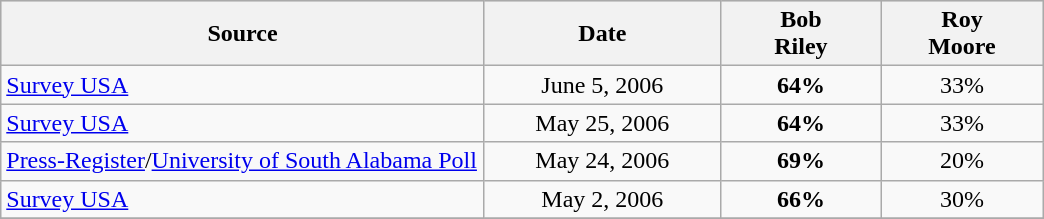<table class="wikitable" style="text-align:center">
<tr bgcolor=lightgrey>
<th width=315px>Source</th>
<th width=150px>Date</th>
<th width=100px>Bob<br>Riley</th>
<th width=100px>Roy<br>Moore</th>
</tr>
<tr>
<td align=left><a href='#'>Survey USA</a></td>
<td>June 5, 2006</td>
<td><strong>64%</strong></td>
<td>33%</td>
</tr>
<tr>
<td align=left><a href='#'>Survey USA</a></td>
<td>May 25, 2006</td>
<td><strong>64%</strong></td>
<td>33%</td>
</tr>
<tr>
<td align=left><a href='#'>Press-Register</a>/<a href='#'>University of South Alabama Poll</a></td>
<td>May 24, 2006</td>
<td><strong>69%</strong></td>
<td>20%</td>
</tr>
<tr>
<td align=left><a href='#'>Survey USA</a></td>
<td>May 2, 2006</td>
<td><strong>66%</strong></td>
<td>30%</td>
</tr>
<tr>
</tr>
</table>
